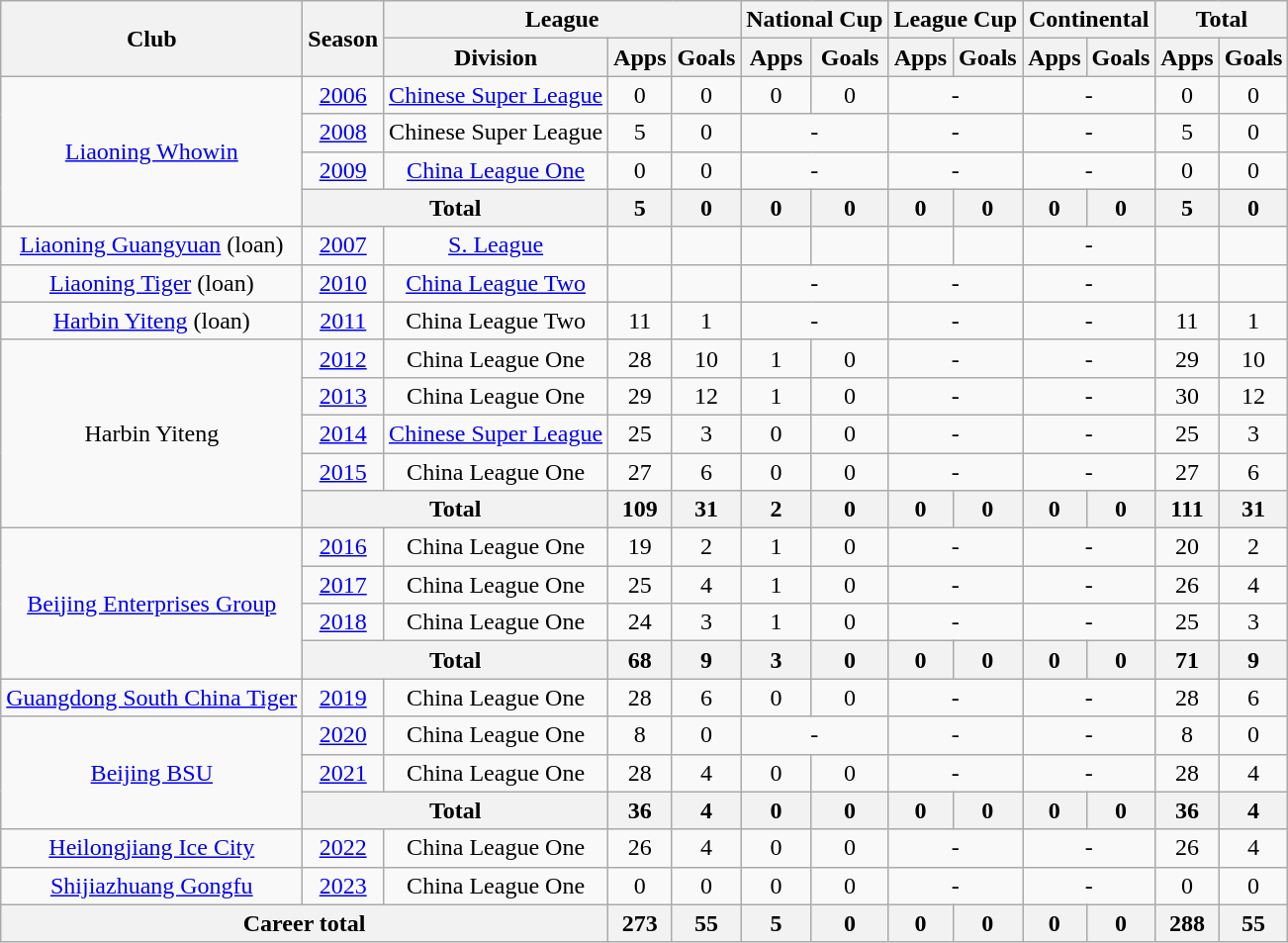<table class="wikitable" style="text-align: center">
<tr>
<th rowspan="2">Club</th>
<th rowspan="2">Season</th>
<th colspan="3">League</th>
<th colspan="2">National Cup</th>
<th colspan="2">League Cup</th>
<th colspan="2">Continental</th>
<th colspan="2">Total</th>
</tr>
<tr>
<th>Division</th>
<th>Apps</th>
<th>Goals</th>
<th>Apps</th>
<th>Goals</th>
<th>Apps</th>
<th>Goals</th>
<th>Apps</th>
<th>Goals</th>
<th>Apps</th>
<th>Goals</th>
</tr>
<tr>
<td rowspan=4><a href='#'>Liaoning Whowin</a></td>
<td><a href='#'>2006</a></td>
<td><a href='#'>Chinese Super League</a></td>
<td>0</td>
<td>0</td>
<td>0</td>
<td>0</td>
<td colspan="2">-</td>
<td colspan="2">-</td>
<td>0</td>
<td>0</td>
</tr>
<tr>
<td><a href='#'>2008</a></td>
<td>Chinese Super League</td>
<td>5</td>
<td>0</td>
<td colspan="2">-</td>
<td colspan="2">-</td>
<td colspan="2">-</td>
<td>5</td>
<td>0</td>
</tr>
<tr>
<td><a href='#'>2009</a></td>
<td><a href='#'>China League One</a></td>
<td>0</td>
<td>0</td>
<td colspan="2">-</td>
<td colspan="2">-</td>
<td colspan="2">-</td>
<td>0</td>
<td>0</td>
</tr>
<tr>
<th colspan="2"><strong>Total</strong></th>
<th>5</th>
<th>0</th>
<th>0</th>
<th>0</th>
<th>0</th>
<th>0</th>
<th>0</th>
<th>0</th>
<th>5</th>
<th>0</th>
</tr>
<tr>
<td><a href='#'>Liaoning Guangyuan</a> (loan)</td>
<td><a href='#'>2007</a></td>
<td><a href='#'>S. League</a></td>
<td></td>
<td></td>
<td></td>
<td></td>
<td></td>
<td></td>
<td colspan="2">-</td>
<td></td>
<td></td>
</tr>
<tr>
<td><a href='#'>Liaoning Tiger</a> (loan)</td>
<td><a href='#'>2010</a></td>
<td><a href='#'>China League Two</a></td>
<td></td>
<td></td>
<td colspan="2">-</td>
<td colspan="2">-</td>
<td colspan="2">-</td>
<td></td>
<td></td>
</tr>
<tr>
<td><a href='#'>Harbin Yiteng</a> (loan)</td>
<td><a href='#'>2011</a></td>
<td>China League Two</td>
<td>11</td>
<td>1</td>
<td colspan="2">-</td>
<td colspan="2">-</td>
<td colspan="2">-</td>
<td>11</td>
<td>1</td>
</tr>
<tr>
<td rowspan=5>Harbin Yiteng</td>
<td><a href='#'>2012</a></td>
<td>China League One</td>
<td>28</td>
<td>10</td>
<td>1</td>
<td>0</td>
<td colspan="2">-</td>
<td colspan="2">-</td>
<td>29</td>
<td>10</td>
</tr>
<tr>
<td><a href='#'>2013</a></td>
<td>China League One</td>
<td>29</td>
<td>12</td>
<td>1</td>
<td>0</td>
<td colspan="2">-</td>
<td colspan="2">-</td>
<td>30</td>
<td>12</td>
</tr>
<tr>
<td><a href='#'>2014</a></td>
<td><a href='#'>Chinese Super League</a></td>
<td>25</td>
<td>3</td>
<td>0</td>
<td>0</td>
<td colspan="2">-</td>
<td colspan="2">-</td>
<td>25</td>
<td>3</td>
</tr>
<tr>
<td><a href='#'>2015</a></td>
<td>China League One</td>
<td>27</td>
<td>6</td>
<td>0</td>
<td>0</td>
<td colspan="2">-</td>
<td colspan="2">-</td>
<td>27</td>
<td>6</td>
</tr>
<tr>
<th colspan="2"><strong>Total</strong></th>
<th>109</th>
<th>31</th>
<th>2</th>
<th>0</th>
<th>0</th>
<th>0</th>
<th>0</th>
<th>0</th>
<th>111</th>
<th>31</th>
</tr>
<tr>
<td rowspan=4><a href='#'>Beijing Enterprises Group</a></td>
<td><a href='#'>2016</a></td>
<td>China League One</td>
<td>19</td>
<td>2</td>
<td>1</td>
<td>0</td>
<td colspan="2">-</td>
<td colspan="2">-</td>
<td>20</td>
<td>2</td>
</tr>
<tr>
<td><a href='#'>2017</a></td>
<td>China League One</td>
<td>25</td>
<td>4</td>
<td>1</td>
<td>0</td>
<td colspan="2">-</td>
<td colspan="2">-</td>
<td>26</td>
<td>4</td>
</tr>
<tr>
<td><a href='#'>2018</a></td>
<td>China League One</td>
<td>24</td>
<td>3</td>
<td>1</td>
<td>0</td>
<td colspan="2">-</td>
<td colspan="2">-</td>
<td>25</td>
<td>3</td>
</tr>
<tr>
<th colspan="2"><strong>Total</strong></th>
<th>68</th>
<th>9</th>
<th>3</th>
<th>0</th>
<th>0</th>
<th>0</th>
<th>0</th>
<th>0</th>
<th>71</th>
<th>9</th>
</tr>
<tr>
<td><a href='#'>Guangdong South China Tiger</a></td>
<td><a href='#'>2019</a></td>
<td>China League One</td>
<td>28</td>
<td>6</td>
<td>0</td>
<td>0</td>
<td colspan="2">-</td>
<td colspan="2">-</td>
<td>28</td>
<td>6</td>
</tr>
<tr>
<td rowspan=3><a href='#'>Beijing BSU</a></td>
<td><a href='#'>2020</a></td>
<td>China League One</td>
<td>8</td>
<td>0</td>
<td colspan="2">-</td>
<td colspan="2">-</td>
<td colspan="2">-</td>
<td>8</td>
<td>0</td>
</tr>
<tr>
<td><a href='#'>2021</a></td>
<td>China League One</td>
<td>28</td>
<td>4</td>
<td>0</td>
<td>0</td>
<td colspan="2">-</td>
<td colspan="2">-</td>
<td>28</td>
<td>4</td>
</tr>
<tr>
<th colspan="2"><strong>Total</strong></th>
<th>36</th>
<th>4</th>
<th>0</th>
<th>0</th>
<th>0</th>
<th>0</th>
<th>0</th>
<th>0</th>
<th>36</th>
<th>4</th>
</tr>
<tr>
<td><a href='#'>Heilongjiang Ice City</a></td>
<td><a href='#'>2022</a></td>
<td>China League One</td>
<td>26</td>
<td>4</td>
<td>0</td>
<td>0</td>
<td colspan="2">-</td>
<td colspan="2">-</td>
<td>26</td>
<td>4</td>
</tr>
<tr>
<td><a href='#'>Shijiazhuang Gongfu</a></td>
<td><a href='#'>2023</a></td>
<td>China League One</td>
<td>0</td>
<td>0</td>
<td>0</td>
<td>0</td>
<td colspan="2">-</td>
<td colspan="2">-</td>
<td>0</td>
<td>0</td>
</tr>
<tr>
<th colspan=3>Career total</th>
<th>273</th>
<th>55</th>
<th>5</th>
<th>0</th>
<th>0</th>
<th>0</th>
<th>0</th>
<th>0</th>
<th>288</th>
<th>55</th>
</tr>
</table>
